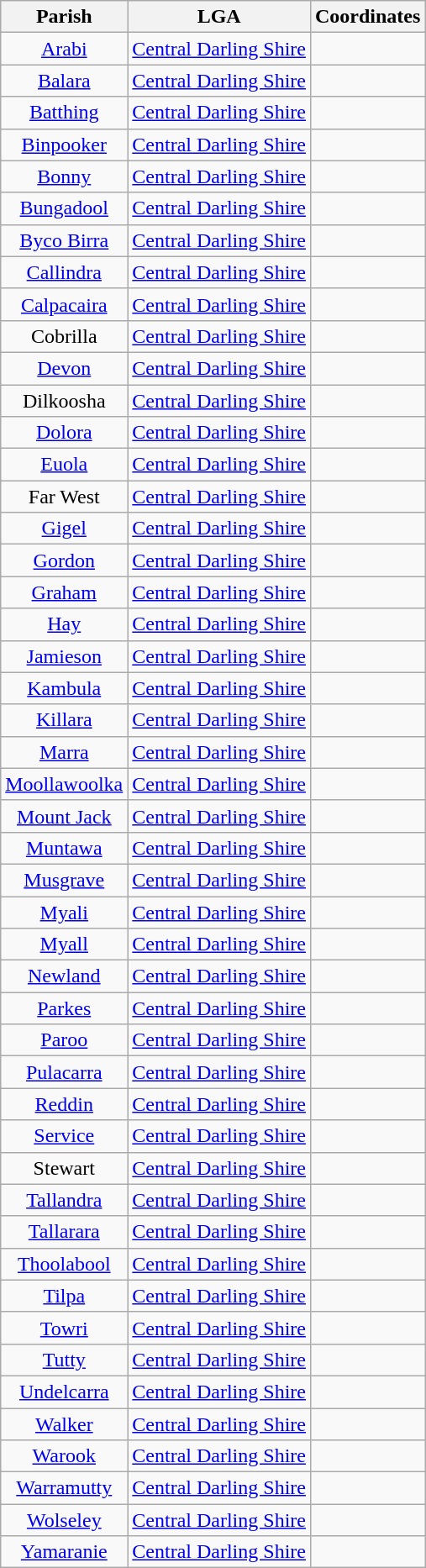<table class="wikitable" style="text-align:center">
<tr>
<th>Parish</th>
<th>LGA</th>
<th>Coordinates</th>
</tr>
<tr>
<td><a href='#'>Arabi</a></td>
<td><a href='#'>Central Darling Shire</a></td>
<td></td>
</tr>
<tr>
<td><a href='#'>Balara</a></td>
<td><a href='#'>Central Darling Shire</a></td>
<td></td>
</tr>
<tr>
<td><a href='#'>Batthing</a></td>
<td><a href='#'>Central Darling Shire</a></td>
<td></td>
</tr>
<tr>
<td><a href='#'>Binpooker</a></td>
<td><a href='#'>Central Darling Shire</a></td>
<td></td>
</tr>
<tr>
<td><a href='#'>Bonny</a></td>
<td><a href='#'>Central Darling Shire</a></td>
<td></td>
</tr>
<tr>
<td><a href='#'>Bungadool</a></td>
<td><a href='#'>Central Darling Shire</a></td>
<td></td>
</tr>
<tr>
<td><a href='#'>Byco Birra</a></td>
<td><a href='#'>Central Darling Shire</a></td>
<td></td>
</tr>
<tr>
<td><a href='#'>Callindra</a></td>
<td><a href='#'>Central Darling Shire</a></td>
<td></td>
</tr>
<tr>
<td><a href='#'>Calpacaira</a></td>
<td><a href='#'>Central Darling Shire</a></td>
<td></td>
</tr>
<tr>
<td>Cobrilla</td>
<td><a href='#'>Central Darling Shire</a></td>
<td></td>
</tr>
<tr>
<td><a href='#'>Devon</a></td>
<td><a href='#'>Central Darling Shire</a></td>
<td></td>
</tr>
<tr>
<td>Dilkoosha</td>
<td><a href='#'>Central Darling Shire</a></td>
<td></td>
</tr>
<tr>
<td><a href='#'>Dolora</a></td>
<td><a href='#'>Central Darling Shire</a></td>
<td></td>
</tr>
<tr>
<td><a href='#'>Euola</a></td>
<td><a href='#'>Central Darling Shire</a></td>
<td></td>
</tr>
<tr>
<td>Far West</td>
<td><a href='#'>Central Darling Shire</a></td>
<td></td>
</tr>
<tr>
<td><a href='#'>Gigel</a></td>
<td><a href='#'>Central Darling Shire</a></td>
<td></td>
</tr>
<tr>
<td><a href='#'>Gordon</a></td>
<td><a href='#'>Central Darling Shire</a></td>
<td></td>
</tr>
<tr>
<td><a href='#'>Graham</a></td>
<td><a href='#'>Central Darling Shire</a></td>
<td></td>
</tr>
<tr>
<td><a href='#'>Hay</a></td>
<td><a href='#'>Central Darling Shire</a></td>
<td></td>
</tr>
<tr>
<td><a href='#'>Jamieson</a></td>
<td><a href='#'>Central Darling Shire</a></td>
<td></td>
</tr>
<tr>
<td><a href='#'>Kambula</a></td>
<td><a href='#'>Central Darling Shire</a></td>
<td></td>
</tr>
<tr>
<td><a href='#'>Killara</a></td>
<td><a href='#'>Central Darling Shire</a></td>
<td></td>
</tr>
<tr>
<td><a href='#'>Marra</a></td>
<td><a href='#'>Central Darling Shire</a></td>
<td></td>
</tr>
<tr>
<td><a href='#'>Moollawoolka</a></td>
<td><a href='#'>Central Darling Shire</a></td>
<td></td>
</tr>
<tr>
<td><a href='#'>Mount Jack</a></td>
<td><a href='#'>Central Darling Shire</a></td>
<td></td>
</tr>
<tr>
<td><a href='#'>Muntawa</a></td>
<td><a href='#'>Central Darling Shire</a></td>
<td></td>
</tr>
<tr>
<td><a href='#'>Musgrave</a></td>
<td><a href='#'>Central Darling Shire</a></td>
<td></td>
</tr>
<tr>
<td><a href='#'>Myali</a></td>
<td><a href='#'>Central Darling Shire</a></td>
<td></td>
</tr>
<tr>
<td><a href='#'>Myall</a></td>
<td><a href='#'>Central Darling Shire</a></td>
<td></td>
</tr>
<tr>
<td><a href='#'>Newland</a></td>
<td><a href='#'>Central Darling Shire</a></td>
<td></td>
</tr>
<tr>
<td><a href='#'>Parkes</a></td>
<td><a href='#'>Central Darling Shire</a></td>
<td></td>
</tr>
<tr>
<td><a href='#'>Paroo</a></td>
<td><a href='#'>Central Darling Shire</a></td>
<td></td>
</tr>
<tr>
<td><a href='#'>Pulacarra</a></td>
<td><a href='#'>Central Darling Shire</a></td>
<td></td>
</tr>
<tr>
<td><a href='#'>Reddin</a></td>
<td><a href='#'>Central Darling Shire</a></td>
<td></td>
</tr>
<tr>
<td><a href='#'>Service</a></td>
<td><a href='#'>Central Darling Shire</a></td>
<td></td>
</tr>
<tr>
<td>Stewart</td>
<td><a href='#'>Central Darling Shire</a></td>
<td></td>
</tr>
<tr>
<td><a href='#'>Tallandra</a></td>
<td><a href='#'>Central Darling Shire</a></td>
<td></td>
</tr>
<tr>
<td><a href='#'>Tallarara</a></td>
<td><a href='#'>Central Darling Shire</a></td>
<td></td>
</tr>
<tr>
<td><a href='#'>Thoolabool</a></td>
<td><a href='#'>Central Darling Shire</a></td>
<td></td>
</tr>
<tr>
<td><a href='#'>Tilpa</a></td>
<td><a href='#'>Central Darling Shire</a></td>
<td></td>
</tr>
<tr>
<td><a href='#'>Towri</a></td>
<td><a href='#'>Central Darling Shire</a></td>
<td></td>
</tr>
<tr>
<td><a href='#'>Tutty</a></td>
<td><a href='#'>Central Darling Shire</a></td>
<td></td>
</tr>
<tr>
<td><a href='#'>Undelcarra</a></td>
<td><a href='#'>Central Darling Shire</a></td>
<td></td>
</tr>
<tr>
<td><a href='#'>Walker</a></td>
<td><a href='#'>Central Darling Shire</a></td>
<td></td>
</tr>
<tr>
<td><a href='#'>Warook</a></td>
<td><a href='#'>Central Darling Shire</a></td>
<td></td>
</tr>
<tr>
<td><a href='#'>Warramutty</a></td>
<td><a href='#'>Central Darling Shire</a></td>
<td></td>
</tr>
<tr>
<td><a href='#'>Wolseley</a></td>
<td><a href='#'>Central Darling Shire</a></td>
<td></td>
</tr>
<tr>
<td><a href='#'>Yamaranie</a></td>
<td><a href='#'>Central Darling Shire</a></td>
<td></td>
</tr>
</table>
